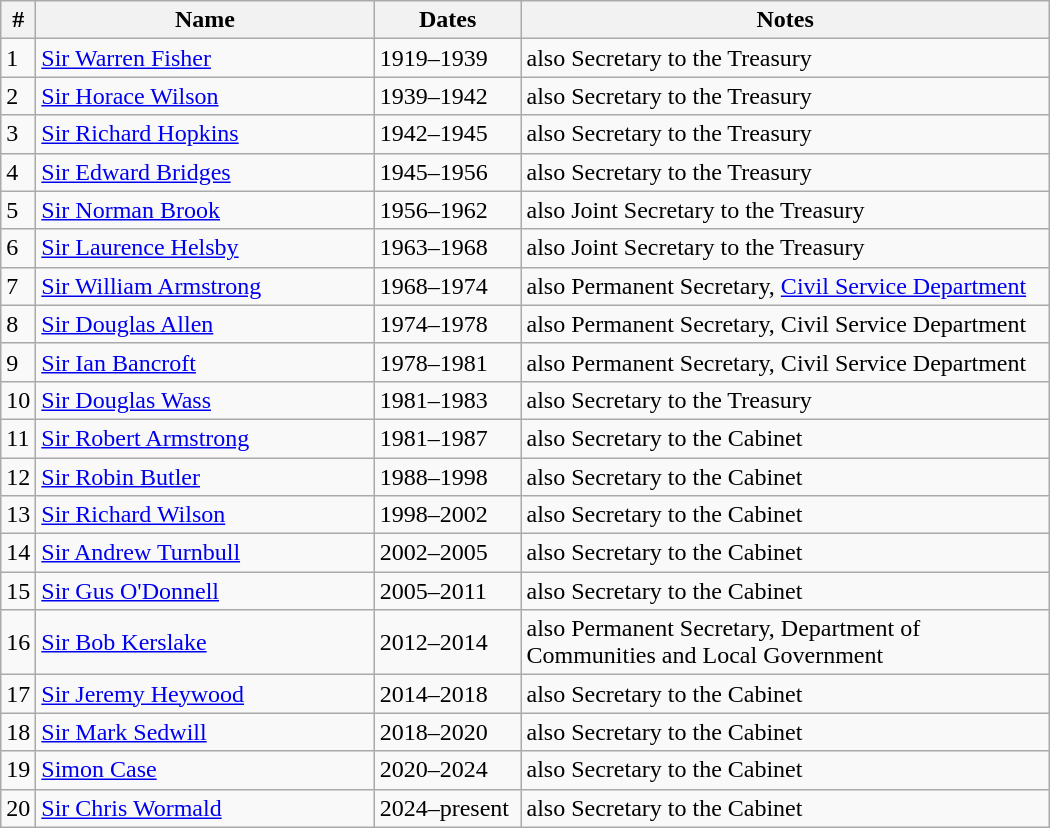<table class="wikitable" style="width: 700px;">
<tr>
<th>#</th>
<th style="width: 250px;">Name</th>
<th style="width: 100px;">Dates</th>
<th style="width: 400px;">Notes</th>
</tr>
<tr>
<td>1</td>
<td><a href='#'>Sir Warren Fisher</a></td>
<td>1919–1939</td>
<td>also Secretary to the Treasury</td>
</tr>
<tr>
<td>2</td>
<td><a href='#'>Sir Horace Wilson</a></td>
<td>1939–1942</td>
<td>also Secretary to the Treasury</td>
</tr>
<tr>
<td>3</td>
<td><a href='#'>Sir Richard Hopkins</a></td>
<td>1942–1945</td>
<td>also Secretary to the Treasury</td>
</tr>
<tr>
<td>4</td>
<td><a href='#'>Sir Edward Bridges</a></td>
<td>1945–1956</td>
<td>also Secretary to the Treasury</td>
</tr>
<tr>
<td>5</td>
<td><a href='#'>Sir Norman Brook</a></td>
<td>1956–1962</td>
<td>also Joint Secretary to the Treasury</td>
</tr>
<tr>
<td>6</td>
<td><a href='#'>Sir Laurence Helsby</a></td>
<td>1963–1968</td>
<td>also Joint Secretary to the Treasury</td>
</tr>
<tr>
<td>7</td>
<td><a href='#'>Sir William Armstrong</a></td>
<td>1968–1974</td>
<td>also Permanent Secretary, <a href='#'>Civil Service Department</a></td>
</tr>
<tr>
<td>8</td>
<td><a href='#'>Sir Douglas Allen</a></td>
<td>1974–1978</td>
<td>also Permanent Secretary, Civil Service Department</td>
</tr>
<tr>
<td>9</td>
<td><a href='#'>Sir Ian Bancroft</a></td>
<td>1978–1981</td>
<td>also Permanent Secretary, Civil Service Department</td>
</tr>
<tr>
<td>10</td>
<td><a href='#'>Sir Douglas Wass</a></td>
<td>1981–1983</td>
<td>also Secretary to the Treasury</td>
</tr>
<tr>
<td>11</td>
<td><a href='#'>Sir Robert Armstrong</a></td>
<td>1981–1987</td>
<td>also Secretary to the Cabinet</td>
</tr>
<tr>
<td>12</td>
<td><a href='#'>Sir Robin Butler</a></td>
<td>1988–1998</td>
<td>also Secretary to the Cabinet</td>
</tr>
<tr>
<td>13</td>
<td><a href='#'>Sir Richard Wilson</a></td>
<td>1998–2002</td>
<td>also Secretary to the Cabinet</td>
</tr>
<tr>
<td>14</td>
<td><a href='#'>Sir Andrew Turnbull</a></td>
<td>2002–2005</td>
<td>also Secretary to the Cabinet</td>
</tr>
<tr>
<td>15</td>
<td><a href='#'>Sir Gus O'Donnell</a></td>
<td>2005–2011</td>
<td>also Secretary to the Cabinet</td>
</tr>
<tr>
<td>16</td>
<td><a href='#'>Sir Bob Kerslake</a></td>
<td>2012–2014</td>
<td>also Permanent Secretary, Department of Communities and Local Government</td>
</tr>
<tr>
<td>17</td>
<td><a href='#'>Sir Jeremy Heywood</a></td>
<td>2014–2018</td>
<td>also Secretary to the Cabinet</td>
</tr>
<tr>
<td>18</td>
<td><a href='#'>Sir Mark Sedwill</a></td>
<td>2018–2020</td>
<td>also Secretary to the Cabinet</td>
</tr>
<tr>
<td>19</td>
<td><a href='#'>Simon Case</a></td>
<td>2020–2024</td>
<td>also Secretary to the Cabinet</td>
</tr>
<tr>
<td>20</td>
<td><a href='#'>Sir Chris Wormald</a></td>
<td>2024–present</td>
<td>also Secretary to the Cabinet</td>
</tr>
</table>
